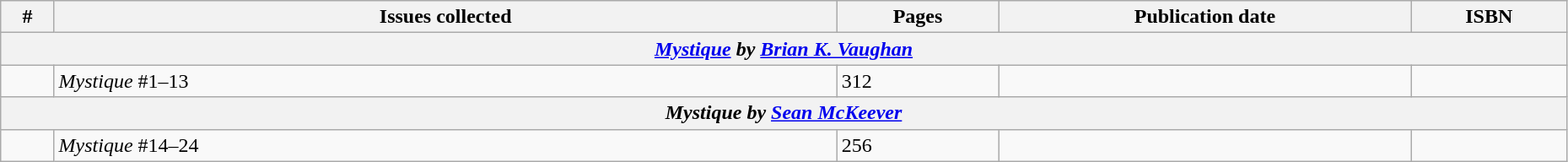<table class="wikitable sortable" width=98%>
<tr>
<th class="unsortable">#</th>
<th class="unsortable" width="50%">Issues collected</th>
<th>Pages</th>
<th>Publication date</th>
<th class="unsortable">ISBN</th>
</tr>
<tr>
<th colspan="5"><strong><em><a href='#'>Mystique</a> by <a href='#'>Brian K. Vaughan</a></em></strong></th>
</tr>
<tr>
<td></td>
<td><em>Mystique</em> #1–13</td>
<td>312</td>
<td></td>
<td></td>
</tr>
<tr>
<th colspan="5"><strong><em>Mystique by <a href='#'>Sean McKeever</a></em></strong></th>
</tr>
<tr>
<td></td>
<td><em>Mystique</em> #14–24</td>
<td>256</td>
<td></td>
<td></td>
</tr>
</table>
